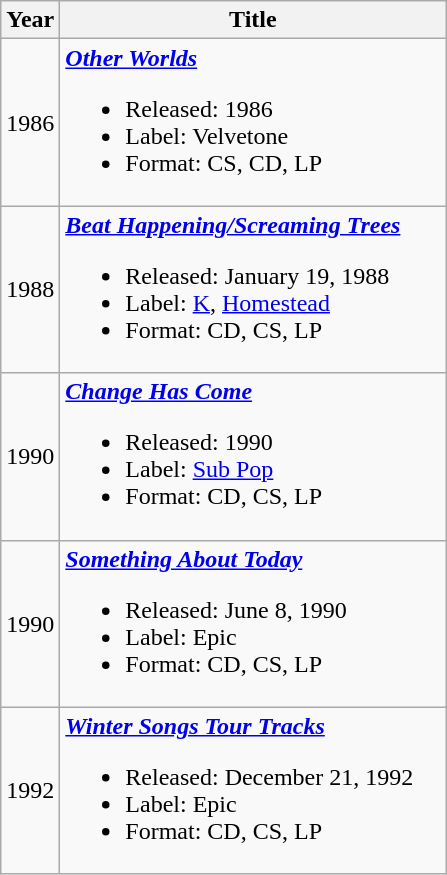<table class="wikitable">
<tr>
<th>Year</th>
<th width="250">Title</th>
</tr>
<tr>
<td>1986</td>
<td><strong><em><a href='#'>Other Worlds</a></em></strong><br><ul><li>Released: 1986</li><li>Label: Velvetone</li><li>Format: CS, CD, LP</li></ul></td>
</tr>
<tr>
<td>1988</td>
<td><strong><em><a href='#'>Beat Happening/Screaming Trees</a></em></strong><br><ul><li>Released: January 19, 1988</li><li>Label: <a href='#'>K</a>, <a href='#'>Homestead</a></li><li>Format: CD, CS, LP</li></ul></td>
</tr>
<tr>
<td>1990</td>
<td><strong><em><a href='#'>Change Has Come</a></em></strong><br><ul><li>Released: 1990</li><li>Label: <a href='#'>Sub Pop</a></li><li>Format: CD, CS, LP</li></ul></td>
</tr>
<tr>
<td>1990</td>
<td><strong><em><a href='#'>Something About Today</a></em></strong><br><ul><li>Released: June 8, 1990</li><li>Label: Epic</li><li>Format: CD, CS, LP</li></ul></td>
</tr>
<tr>
<td>1992</td>
<td><strong><em><a href='#'>Winter Songs Tour Tracks</a></em></strong><br><ul><li>Released: December 21, 1992</li><li>Label: Epic</li><li>Format: CD, CS, LP</li></ul></td>
</tr>
</table>
